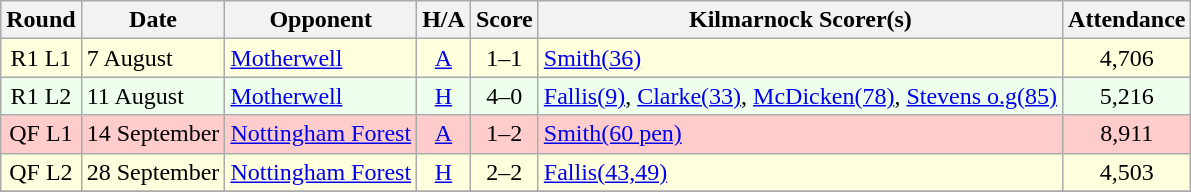<table class="wikitable" style="text-align:center">
<tr>
<th>Round</th>
<th>Date</th>
<th>Opponent</th>
<th>H/A</th>
<th>Score</th>
<th>Kilmarnock Scorer(s)</th>
<th>Attendance</th>
</tr>
<tr bgcolor=#FFFFDD>
<td>R1 L1</td>
<td align=left>7 August</td>
<td align=left><a href='#'>Motherwell</a></td>
<td><a href='#'>A</a></td>
<td>1–1</td>
<td align=left><a href='#'>Smith(36)</a></td>
<td>4,706</td>
</tr>
<tr bgcolor=#EEFFEE>
<td>R1 L2</td>
<td align=left>11 August</td>
<td align=left><a href='#'>Motherwell</a></td>
<td><a href='#'>H</a></td>
<td>4–0</td>
<td align=left><a href='#'>Fallis(9)</a>, <a href='#'>Clarke(33)</a>, <a href='#'>McDicken(78)</a>, <a href='#'>Stevens o.g(85)</a></td>
<td>5,216</td>
</tr>
<tr bgcolor=#FFCCCC>
<td>QF L1</td>
<td align=left>14 September</td>
<td align=left><a href='#'>Nottingham Forest</a></td>
<td><a href='#'>A</a></td>
<td>1–2</td>
<td align=left><a href='#'>Smith(60 pen)</a></td>
<td>8,911</td>
</tr>
<tr bgcolor=#FFFFDD>
<td>QF L2</td>
<td align=left>28 September</td>
<td align=left><a href='#'>Nottingham Forest</a></td>
<td><a href='#'>H</a></td>
<td>2–2</td>
<td align=left><a href='#'>Fallis(43,49)</a></td>
<td>4,503</td>
</tr>
<tr>
</tr>
</table>
